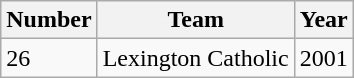<table class="wikitable">
<tr>
<th>Number</th>
<th>Team</th>
<th>Year</th>
</tr>
<tr>
<td>26</td>
<td>Lexington Catholic</td>
<td>2001</td>
</tr>
</table>
